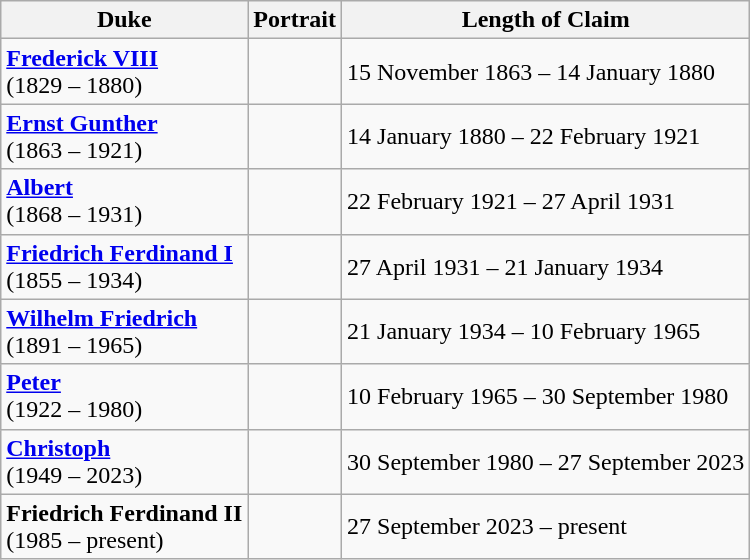<table class="wikitable">
<tr>
<th>Duke</th>
<th>Portrait</th>
<th>Length of Claim</th>
</tr>
<tr>
<td><strong><a href='#'>Frederick VIII</a></strong><br>(1829 – 1880)</td>
<td></td>
<td>15 November 1863 – 14 January 1880</td>
</tr>
<tr>
<td><strong><a href='#'>Ernst Gunther</a></strong><br>(1863 – 1921)</td>
<td></td>
<td>14 January 1880 – 22 February 1921</td>
</tr>
<tr>
<td><strong><a href='#'>Albert</a></strong><br>(1868 – 1931)</td>
<td></td>
<td>22 February 1921 – 27 April 1931</td>
</tr>
<tr>
<td><a href='#'><strong>Friedrich Ferdinand I</strong></a><br>(1855 – 1934)</td>
<td></td>
<td>27 April 1931 – 21 January 1934</td>
</tr>
<tr>
<td><a href='#'><strong>Wilhelm Friedrich</strong></a><br>(1891 – 1965)</td>
<td></td>
<td>21 January 1934 – 10 February 1965</td>
</tr>
<tr>
<td><strong><a href='#'>Peter</a></strong><br>(1922 – 1980)</td>
<td></td>
<td>10 February 1965 – 30 September 1980</td>
</tr>
<tr>
<td><strong><a href='#'>Christoph</a></strong><br>(1949 – 2023)</td>
<td></td>
<td>30 September 1980 – 27 September 2023</td>
</tr>
<tr>
<td><strong>Friedrich Ferdinand II</strong><br>(1985 – present)</td>
<td></td>
<td>27 September 2023 – present</td>
</tr>
</table>
